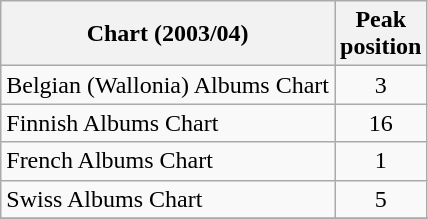<table class="wikitable sortable">
<tr>
<th>Chart (2003/04)</th>
<th>Peak<br>position</th>
</tr>
<tr>
<td>Belgian (Wallonia) Albums Chart</td>
<td align="center">3</td>
</tr>
<tr>
<td>Finnish Albums Chart</td>
<td align="center">16</td>
</tr>
<tr>
<td>French Albums Chart</td>
<td align="center">1</td>
</tr>
<tr>
<td>Swiss Albums Chart</td>
<td align="center">5</td>
</tr>
<tr>
</tr>
</table>
